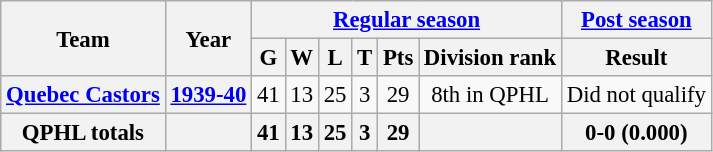<table class="wikitable" style="font-size: 95%; text-align:center;">
<tr>
<th rowspan="2">Team</th>
<th rowspan="2">Year</th>
<th colspan="6"><a href='#'>Regular season</a></th>
<th colspan="1"><a href='#'>Post season</a></th>
</tr>
<tr>
<th>G</th>
<th>W</th>
<th>L</th>
<th>T</th>
<th>Pts</th>
<th>Division rank</th>
<th>Result</th>
</tr>
<tr>
<th><a href='#'>Quebec Castors</a></th>
<th><a href='#'>1939-40</a></th>
<td>41</td>
<td>13</td>
<td>25</td>
<td>3</td>
<td>29</td>
<td>8th in QPHL</td>
<td>Did not qualify</td>
</tr>
<tr align="centre" bgcolor="#dddddd">
<th>QPHL totals</th>
<th></th>
<th>41</th>
<th>13</th>
<th>25</th>
<th>3</th>
<th>29</th>
<th></th>
<th>0-0 (0.000)</th>
</tr>
</table>
